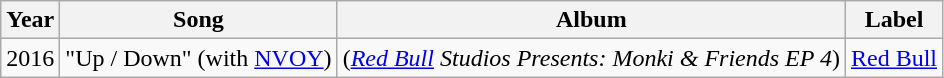<table class="wikitable">
<tr>
<th>Year</th>
<th>Song</th>
<th>Album</th>
<th>Label</th>
</tr>
<tr>
<td>2016</td>
<td>"Up / Down" (with <a href='#'>NVOY</a>)</td>
<td>(<em><a href='#'>Red Bull</a> Studios Presents: Monki & Friends EP 4</em>)</td>
<td><a href='#'>Red Bull</a></td>
</tr>
</table>
